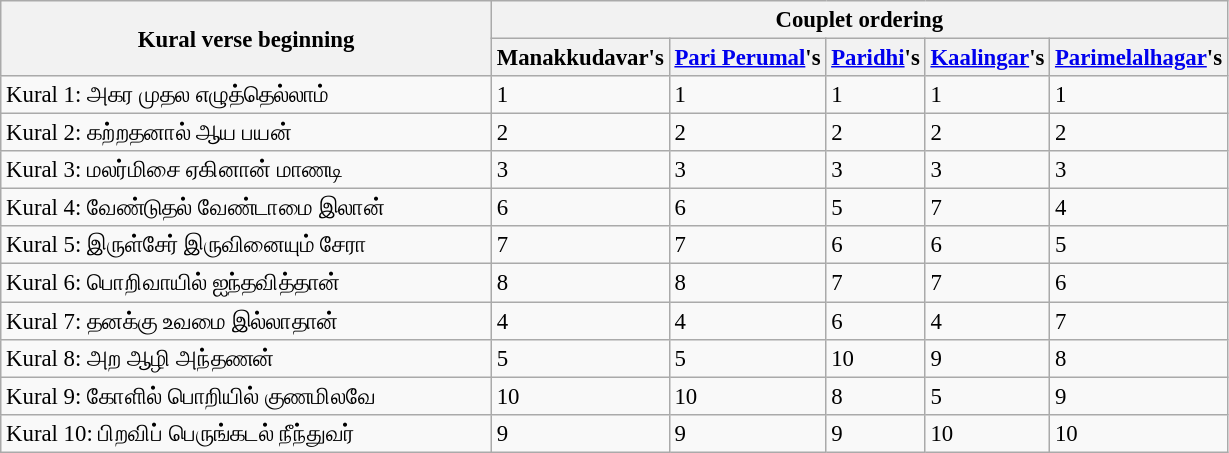<table class="wikitable" style="font-size: 95%">
<tr>
<th style="text-align:center; width:40%" rowspan="2">Kural verse beginning</th>
<th colspan="5">Couplet ordering</th>
</tr>
<tr>
<th>Manakkudavar's</th>
<th><a href='#'>Pari Perumal</a>'s</th>
<th><a href='#'>Paridhi</a>'s</th>
<th><a href='#'>Kaalingar</a>'s</th>
<th><a href='#'>Parimelalhagar</a>'s</th>
</tr>
<tr>
<td>Kural 1: அகர முதல எழுத்தெல்லாம்</td>
<td>1</td>
<td>1</td>
<td>1</td>
<td>1</td>
<td>1</td>
</tr>
<tr>
<td>Kural 2: கற்றதனால் ஆய பயன்</td>
<td>2</td>
<td>2</td>
<td>2</td>
<td>2</td>
<td>2</td>
</tr>
<tr>
<td>Kural 3: மலர்மிசை ஏகினான் மாணடி</td>
<td>3</td>
<td>3</td>
<td>3</td>
<td>3</td>
<td>3</td>
</tr>
<tr>
<td>Kural 4: வேண்டுதல் வேண்டாமை இலான்</td>
<td>6</td>
<td>6</td>
<td>5</td>
<td>7</td>
<td>4</td>
</tr>
<tr>
<td>Kural 5: இருள்சேர் இருவினையும் சேரா</td>
<td>7</td>
<td>7</td>
<td>6</td>
<td>6</td>
<td>5</td>
</tr>
<tr>
<td>Kural 6: பொறிவாயில் ஐந்தவித்தான்</td>
<td>8</td>
<td>8</td>
<td>7</td>
<td>7</td>
<td>6</td>
</tr>
<tr>
<td>Kural 7: தனக்கு உவமை இல்லாதான்</td>
<td>4</td>
<td>4</td>
<td>6</td>
<td>4</td>
<td>7</td>
</tr>
<tr>
<td>Kural 8: அற ஆழி அந்தணன்</td>
<td>5</td>
<td>5</td>
<td>10</td>
<td>9</td>
<td>8</td>
</tr>
<tr>
<td>Kural 9: கோளில் பொறியில் குணமிலவே</td>
<td>10</td>
<td>10</td>
<td>8</td>
<td>5</td>
<td>9</td>
</tr>
<tr>
<td>Kural 10: பிறவிப் பெருங்கடல் நீந்துவர்</td>
<td>9</td>
<td>9</td>
<td>9</td>
<td>10</td>
<td>10</td>
</tr>
</table>
